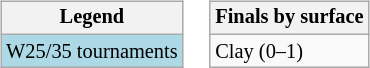<table>
<tr valign=top>
<td><br><table class="wikitable" style=font-size:85%;>
<tr>
<th>Legend</th>
</tr>
<tr style="background:lightblue;">
<td>W25/35 tournaments</td>
</tr>
</table>
</td>
<td><br><table class="wikitable" style=font-size:85%;>
<tr>
<th>Finals by surface</th>
</tr>
<tr>
<td>Clay (0–1)</td>
</tr>
</table>
</td>
</tr>
</table>
